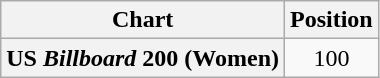<table class="wikitable sortable plainrowheaders" style="text-align:center">
<tr>
<th scope="col">Chart</th>
<th scope="col">Position</th>
</tr>
<tr>
<th scope="row">US <em>Billboard</em> 200 (Women)</th>
<td>100</td>
</tr>
</table>
